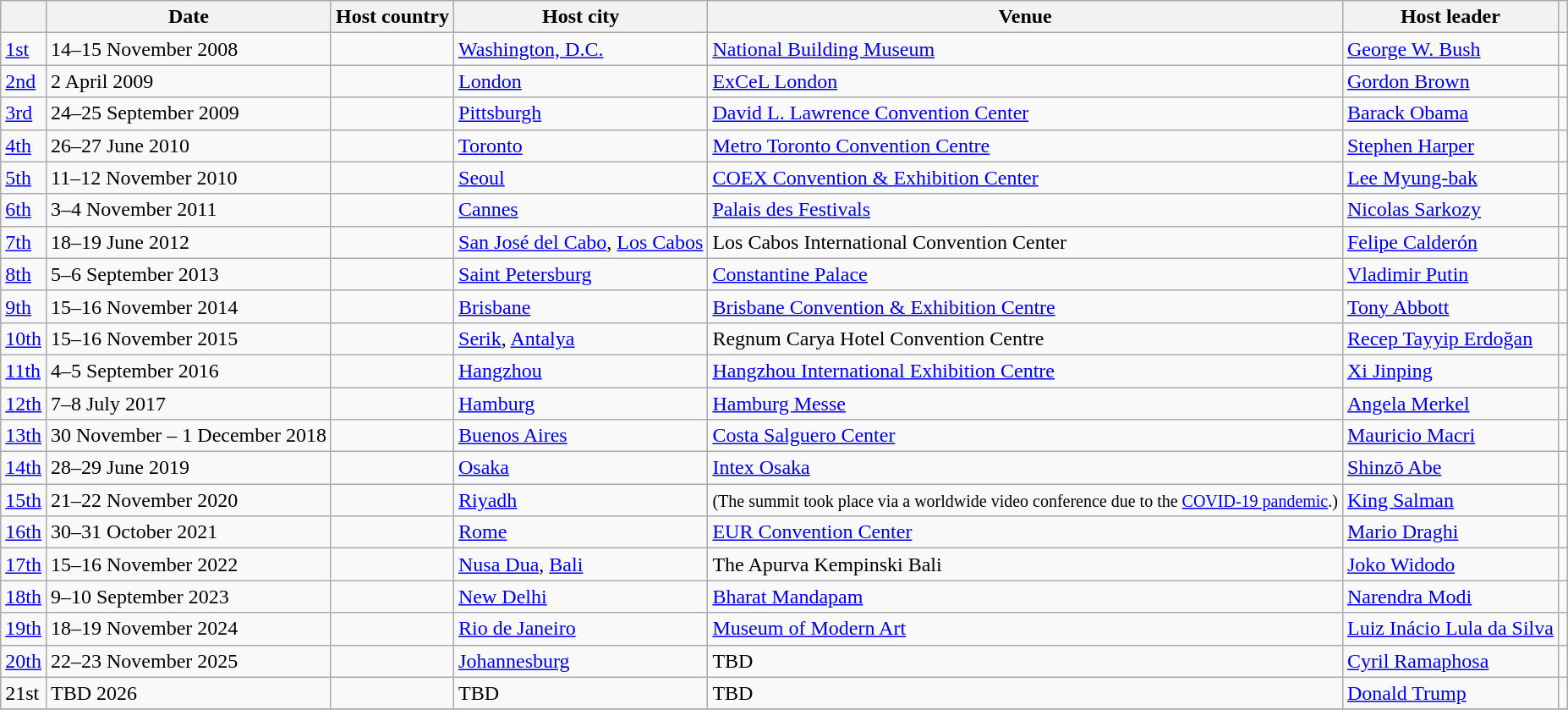<table class="wikitable plainrowheaders sortable">
<tr>
<th></th>
<th>Date</th>
<th>Host country</th>
<th>Host city</th>
<th>Venue</th>
<th>Host leader</th>
<th></th>
</tr>
<tr>
<td><a href='#'>1st</a></td>
<td>14–15 November 2008</td>
<td></td>
<td><a href='#'>Washington, D.C.</a></td>
<td><a href='#'>National Building Museum</a></td>
<td><a href='#'>George W. Bush</a></td>
<td></td>
</tr>
<tr>
<td><a href='#'>2nd</a></td>
<td>2 April 2009</td>
<td></td>
<td><a href='#'>London</a></td>
<td><a href='#'>ExCeL London</a></td>
<td><a href='#'>Gordon Brown</a></td>
<td></td>
</tr>
<tr>
<td><a href='#'>3rd</a></td>
<td>24–25 September 2009</td>
<td></td>
<td><a href='#'>Pittsburgh</a></td>
<td><a href='#'>David L. Lawrence Convention Center</a></td>
<td><a href='#'>Barack Obama</a></td>
<td></td>
</tr>
<tr>
<td><a href='#'>4th</a></td>
<td>26–27 June 2010</td>
<td></td>
<td><a href='#'>Toronto</a></td>
<td><a href='#'>Metro Toronto Convention Centre</a></td>
<td><a href='#'>Stephen Harper</a></td>
<td></td>
</tr>
<tr>
<td><a href='#'>5th</a></td>
<td>11–12 November 2010</td>
<td></td>
<td><a href='#'>Seoul</a></td>
<td><a href='#'>COEX Convention & Exhibition Center</a></td>
<td><a href='#'>Lee Myung-bak</a></td>
<td></td>
</tr>
<tr>
<td><a href='#'>6th</a></td>
<td>3–4 November 2011</td>
<td></td>
<td><a href='#'>Cannes</a></td>
<td><a href='#'>Palais des Festivals</a></td>
<td><a href='#'>Nicolas Sarkozy</a></td>
<td></td>
</tr>
<tr>
<td><a href='#'>7th</a></td>
<td>18–19 June 2012</td>
<td></td>
<td><a href='#'>San José del Cabo</a>, <a href='#'>Los Cabos</a></td>
<td>Los Cabos International Convention Center</td>
<td><a href='#'>Felipe Calderón</a></td>
<td></td>
</tr>
<tr>
<td><a href='#'>8th</a></td>
<td>5–6 September 2013</td>
<td></td>
<td><a href='#'>Saint Petersburg</a></td>
<td><a href='#'>Constantine Palace</a></td>
<td><a href='#'>Vladimir Putin</a></td>
<td></td>
</tr>
<tr>
<td><a href='#'>9th</a></td>
<td>15–16 November 2014</td>
<td></td>
<td><a href='#'>Brisbane</a></td>
<td><a href='#'>Brisbane Convention & Exhibition Centre</a></td>
<td><a href='#'>Tony Abbott</a></td>
<td></td>
</tr>
<tr>
<td><a href='#'>10th</a></td>
<td>15–16 November 2015</td>
<td></td>
<td><a href='#'>Serik</a>, <a href='#'>Antalya</a></td>
<td>Regnum Carya Hotel Convention Centre</td>
<td><a href='#'>Recep Tayyip Erdoğan</a></td>
<td></td>
</tr>
<tr>
<td><a href='#'>11th</a></td>
<td>4–5 September 2016</td>
<td></td>
<td><a href='#'>Hangzhou</a></td>
<td><a href='#'>Hangzhou International Exhibition Centre</a></td>
<td><a href='#'>Xi Jinping</a></td>
<td></td>
</tr>
<tr>
<td><a href='#'>12th</a></td>
<td>7–8 July 2017</td>
<td></td>
<td><a href='#'>Hamburg</a></td>
<td><a href='#'>Hamburg Messe</a></td>
<td><a href='#'>Angela Merkel</a></td>
<td></td>
</tr>
<tr>
<td><a href='#'>13th</a></td>
<td>30 November – 1 December 2018</td>
<td></td>
<td><a href='#'>Buenos Aires</a></td>
<td><a href='#'>Costa Salguero Center</a></td>
<td><a href='#'>Mauricio Macri</a></td>
<td></td>
</tr>
<tr>
<td><a href='#'>14th</a></td>
<td>28–29 June 2019</td>
<td></td>
<td><a href='#'>Osaka</a></td>
<td><a href='#'>Intex Osaka</a></td>
<td><a href='#'>Shinzō Abe</a></td>
<td></td>
</tr>
<tr>
<td><a href='#'>15th</a></td>
<td>21–22 November 2020</td>
<td></td>
<td><a href='#'>Riyadh</a></td>
<td><small>(The summit took place via a worldwide video conference due to the <a href='#'>COVID-19 pandemic</a>.)</small></td>
<td><a href='#'>King Salman</a></td>
<td></td>
</tr>
<tr>
<td><a href='#'>16th</a></td>
<td>30–31 October 2021</td>
<td></td>
<td><a href='#'>Rome</a></td>
<td><a href='#'>EUR Convention Center</a></td>
<td><a href='#'>Mario Draghi</a></td>
<td></td>
</tr>
<tr>
<td><a href='#'>17th</a></td>
<td>15–16 November 2022</td>
<td></td>
<td><a href='#'>Nusa Dua</a>, <a href='#'>Bali</a></td>
<td>The Apurva Kempinski Bali</td>
<td><a href='#'>Joko Widodo</a></td>
<td></td>
</tr>
<tr>
<td><a href='#'>18th</a></td>
<td>9–10 September 2023</td>
<td></td>
<td><a href='#'>New Delhi</a></td>
<td><a href='#'>Bharat Mandapam</a></td>
<td><a href='#'>Narendra Modi</a></td>
<td></td>
</tr>
<tr>
<td><a href='#'>19th</a></td>
<td>18–19 November 2024</td>
<td></td>
<td><a href='#'>Rio de Janeiro</a></td>
<td><a href='#'>Museum of Modern Art</a></td>
<td><a href='#'>Luiz Inácio Lula da Silva</a></td>
<td></td>
</tr>
<tr>
<td><a href='#'>20th</a></td>
<td>22–23 November 2025</td>
<td></td>
<td><a href='#'>Johannesburg</a></td>
<td>TBD</td>
<td><a href='#'>Cyril Ramaphosa</a></td>
<td></td>
</tr>
<tr>
<td>21st</td>
<td>TBD 2026</td>
<td></td>
<td>TBD</td>
<td>TBD</td>
<td><a href='#'>Donald Trump</a></td>
<td></td>
</tr>
<tr>
</tr>
</table>
